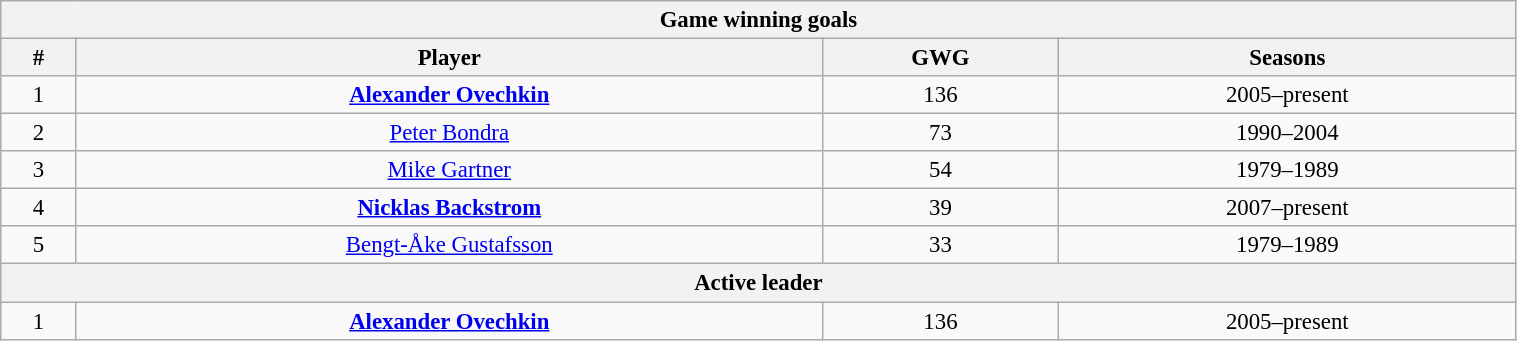<table class="wikitable" style="text-align: center; font-size: 95%" width="80%">
<tr>
<th colspan="4">Game winning goals</th>
</tr>
<tr>
<th>#</th>
<th>Player</th>
<th>GWG</th>
<th>Seasons</th>
</tr>
<tr>
<td>1</td>
<td><strong><a href='#'>Alexander Ovechkin</a></strong></td>
<td>136</td>
<td>2005–present</td>
</tr>
<tr>
<td>2</td>
<td><a href='#'>Peter Bondra</a></td>
<td>73</td>
<td>1990–2004</td>
</tr>
<tr>
<td>3</td>
<td><a href='#'>Mike Gartner</a></td>
<td>54</td>
<td>1979–1989</td>
</tr>
<tr>
<td>4</td>
<td><strong><a href='#'>Nicklas Backstrom</a></strong></td>
<td>39</td>
<td>2007–present</td>
</tr>
<tr>
<td>5</td>
<td><a href='#'>Bengt-Åke Gustafsson</a></td>
<td>33</td>
<td>1979–1989</td>
</tr>
<tr>
<th colspan="4">Active leader</th>
</tr>
<tr>
<td>1</td>
<td><strong><a href='#'>Alexander Ovechkin</a></strong></td>
<td>136</td>
<td>2005–present</td>
</tr>
</table>
